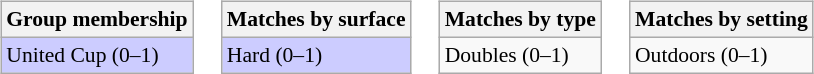<table>
<tr valign=top>
<td><br><table class=wikitable style=font-size:90%>
<tr>
<th>Group membership</th>
</tr>
<tr style="background:#ccf;">
<td>United Cup (0–1)</td>
</tr>
</table>
</td>
<td><br><table class=wikitable style=font-size:90%>
<tr>
<th>Matches by surface</th>
</tr>
<tr style="background:#ccf;">
<td>Hard (0–1)</td>
</tr>
</table>
</td>
<td><br><table class=wikitable style=font-size:90%>
<tr>
<th>Matches by type</th>
</tr>
<tr>
<td>Doubles (0–1)</td>
</tr>
</table>
</td>
<td><br><table class=wikitable style=font-size:90%>
<tr>
<th>Matches by setting</th>
</tr>
<tr>
<td>Outdoors (0–1)</td>
</tr>
</table>
</td>
</tr>
</table>
